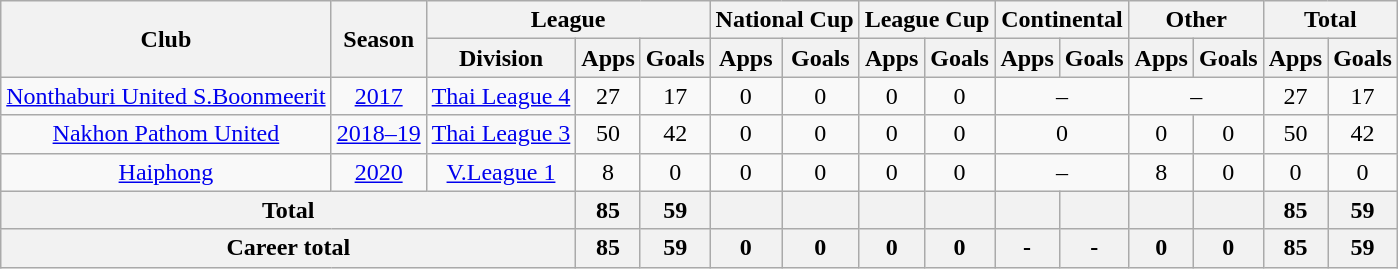<table class="wikitable" style="text-align: center">
<tr>
<th rowspan="2">Club</th>
<th rowspan="2">Season</th>
<th colspan="3">League</th>
<th colspan="2">National Cup</th>
<th colspan="2">League Cup</th>
<th colspan="2">Continental</th>
<th colspan="2">Other</th>
<th colspan="2">Total</th>
</tr>
<tr>
<th>Division</th>
<th>Apps</th>
<th>Goals</th>
<th>Apps</th>
<th>Goals</th>
<th>Apps</th>
<th>Goals</th>
<th>Apps</th>
<th>Goals</th>
<th>Apps</th>
<th>Goals</th>
<th>Apps</th>
<th>Goals</th>
</tr>
<tr>
<td><a href='#'>Nonthaburi United S.Boonmeerit</a></td>
<td><a href='#'>2017</a></td>
<td><a href='#'>Thai League 4</a></td>
<td>27</td>
<td>17</td>
<td>0</td>
<td>0</td>
<td>0</td>
<td>0</td>
<td colspan="2">–</td>
<td colspan="2">–</td>
<td>27</td>
<td>17</td>
</tr>
<tr>
<td><a href='#'>Nakhon Pathom United</a></td>
<td><a href='#'>2018–19</a></td>
<td><a href='#'>Thai League 3</a></td>
<td>50</td>
<td>42</td>
<td>0</td>
<td>0</td>
<td>0</td>
<td>0</td>
<td colspan="2">0</td>
<td>0</td>
<td>0</td>
<td>50</td>
<td>42</td>
</tr>
<tr>
<td><a href='#'>Haiphong</a></td>
<td><a href='#'>2020</a></td>
<td><a href='#'>V.League 1</a></td>
<td>8</td>
<td>0</td>
<td>0</td>
<td>0</td>
<td>0</td>
<td>0</td>
<td colspan="2">–</td>
<td>8</td>
<td>0</td>
<td>0</td>
<td>0</td>
</tr>
<tr>
<th colspan="3">Total</th>
<th>85</th>
<th>59</th>
<th></th>
<th></th>
<th></th>
<th></th>
<th></th>
<th></th>
<th></th>
<th></th>
<th>85</th>
<th>59</th>
</tr>
<tr>
<th colspan="3">Career total</th>
<th>85</th>
<th>59</th>
<th>0</th>
<th>0</th>
<th>0</th>
<th>0</th>
<th>-</th>
<th>-</th>
<th>0</th>
<th>0</th>
<th>85</th>
<th>59</th>
</tr>
</table>
